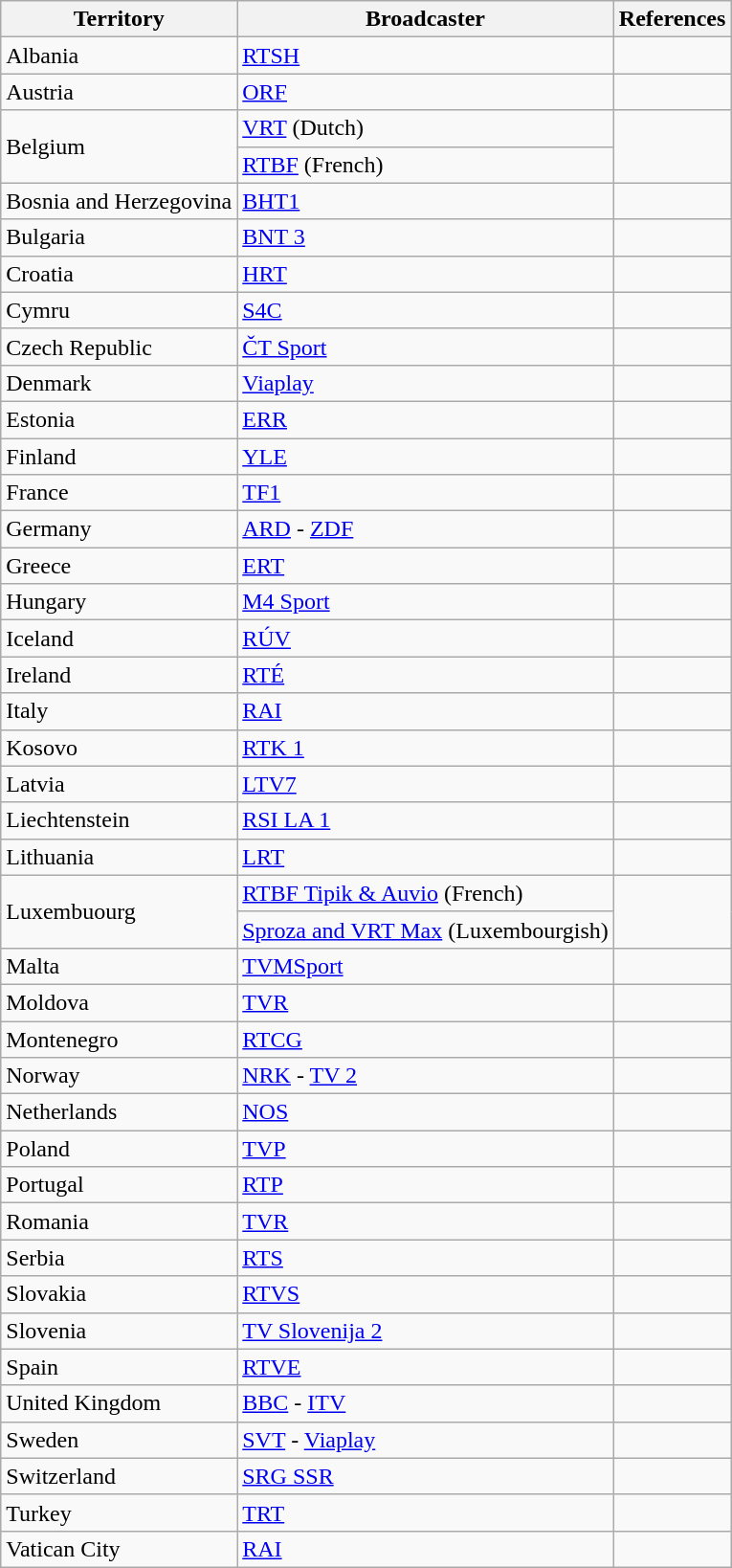<table class="wikitable">
<tr>
<th>Territory</th>
<th>Broadcaster</th>
<th>References</th>
</tr>
<tr>
<td>Albania</td>
<td><a href='#'>RTSH</a></td>
<td></td>
</tr>
<tr>
<td>Austria</td>
<td><a href='#'>ORF</a></td>
<td></td>
</tr>
<tr>
<td rowspan=2>Belgium</td>
<td><a href='#'>VRT</a> (Dutch)</td>
<td rowspan=2></td>
</tr>
<tr>
<td><a href='#'>RTBF</a> (French)</td>
</tr>
<tr>
<td>Bosnia and Herzegovina</td>
<td><a href='#'>BHT1</a></td>
<td></td>
</tr>
<tr>
<td>Bulgaria</td>
<td><a href='#'>BNT 3</a></td>
<td></td>
</tr>
<tr>
<td>Croatia</td>
<td><a href='#'>HRT</a></td>
<td></td>
</tr>
<tr>
<td>Cymru</td>
<td><a href='#'>S4C</a></td>
<td></td>
</tr>
<tr>
<td>Czech Republic</td>
<td><a href='#'>ČT Sport</a></td>
<td></td>
</tr>
<tr>
<td>Denmark</td>
<td><a href='#'>Viaplay</a></td>
<td></td>
</tr>
<tr>
<td>Estonia</td>
<td><a href='#'>ERR</a></td>
<td></td>
</tr>
<tr>
<td>Finland</td>
<td><a href='#'>YLE</a></td>
<td></td>
</tr>
<tr>
<td>France</td>
<td><a href='#'>TF1</a></td>
<td></td>
</tr>
<tr>
<td>Germany</td>
<td><a href='#'>ARD</a> - <a href='#'>ZDF</a></td>
<td></td>
</tr>
<tr>
<td>Greece</td>
<td><a href='#'>ERT</a></td>
<td></td>
</tr>
<tr>
<td>Hungary</td>
<td><a href='#'>M4 Sport</a></td>
<td></td>
</tr>
<tr>
<td>Iceland</td>
<td><a href='#'>RÚV</a></td>
<td></td>
</tr>
<tr>
<td>Ireland</td>
<td><a href='#'>RTÉ</a></td>
<td></td>
</tr>
<tr>
<td>Italy</td>
<td><a href='#'>RAI</a></td>
<td></td>
</tr>
<tr>
<td>Kosovo</td>
<td><a href='#'>RTK 1</a></td>
<td></td>
</tr>
<tr>
<td>Latvia</td>
<td><a href='#'>LTV7</a></td>
<td></td>
</tr>
<tr>
<td>Liechtenstein</td>
<td><a href='#'>RSI LA 1</a></td>
<td></td>
</tr>
<tr>
<td>Lithuania</td>
<td><a href='#'>LRT</a></td>
<td></td>
</tr>
<tr>
<td rowspan=2>Luxembuourg</td>
<td><a href='#'>RTBF Tipik & Auvio</a> (French)</td>
<td rowspan=2></td>
</tr>
<tr>
<td><a href='#'>Sproza and VRT Max</a> (Luxembourgish)</td>
</tr>
<tr>
<td>Malta</td>
<td><a href='#'>TVMSport</a></td>
<td></td>
</tr>
<tr>
<td>Moldova</td>
<td><a href='#'>TVR</a></td>
<td></td>
</tr>
<tr>
<td>Montenegro</td>
<td><a href='#'>RTCG</a></td>
<td></td>
</tr>
<tr>
<td>Norway</td>
<td><a href='#'>NRK</a> - <a href='#'> TV 2</a></td>
<td></td>
</tr>
<tr>
<td>Netherlands</td>
<td><a href='#'>NOS</a></td>
<td></td>
</tr>
<tr>
<td>Poland</td>
<td><a href='#'>TVP</a></td>
<td></td>
</tr>
<tr>
<td>Portugal</td>
<td><a href='#'>RTP</a></td>
<td></td>
</tr>
<tr>
<td>Romania</td>
<td><a href='#'>TVR</a></td>
<td></td>
</tr>
<tr>
<td>Serbia</td>
<td><a href='#'>RTS</a></td>
<td></td>
</tr>
<tr>
<td>Slovakia</td>
<td><a href='#'>RTVS</a></td>
<td></td>
</tr>
<tr>
<td>Slovenia</td>
<td><a href='#'>TV Slovenija 2</a></td>
<td></td>
</tr>
<tr>
<td>Spain</td>
<td><a href='#'>RTVE</a></td>
<td></td>
</tr>
<tr>
<td>United Kingdom</td>
<td><a href='#'>BBC</a> - <a href='#'>ITV</a></td>
<td></td>
</tr>
<tr>
<td>Sweden</td>
<td><a href='#'>SVT</a> - <a href='#'>Viaplay</a></td>
<td></td>
</tr>
<tr>
<td>Switzerland</td>
<td><a href='#'>SRG SSR</a></td>
<td></td>
</tr>
<tr>
<td>Turkey</td>
<td><a href='#'>TRT</a></td>
<td></td>
</tr>
<tr>
<td>Vatican City</td>
<td><a href='#'>RAI</a></td>
<td></td>
</tr>
</table>
